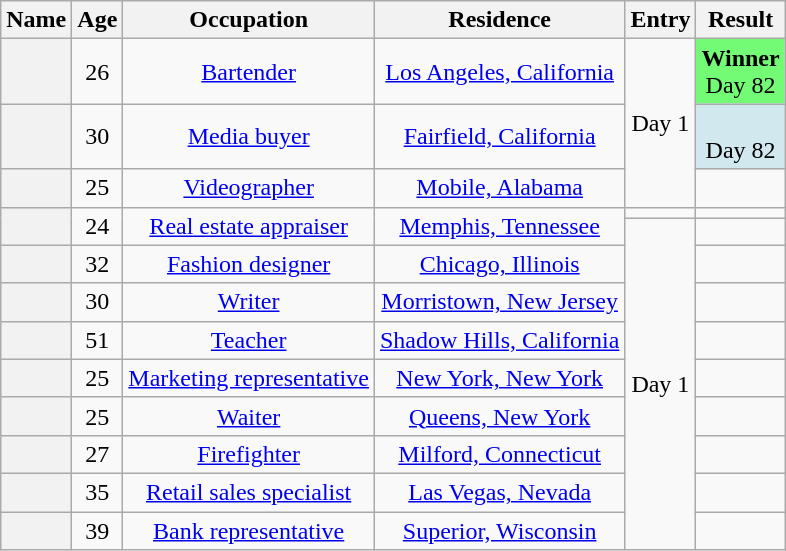<table class="wikitable sortable" style="text-align:center;">
<tr>
<th scope="col">Name</th>
<th scope="col">Age</th>
<th scope="col" class="unsortable">Occupation</th>
<th scope="col" class="unsortable">Residence</th>
<th scope="col" class="unsortable">Entry</th>
<th scope="col" class="unsortable">Result</th>
</tr>
<tr>
<th scope="row"></th>
<td>26</td>
<td><a href='#'>Bartender</a></td>
<td><a href='#'>Los Angeles, California</a></td>
<td rowspan="3">Day 1</td>
<td bgcolor="73FB76"><strong>Winner</strong><br>Day 82</td>
</tr>
<tr>
<th scope="row"></th>
<td>30</td>
<td><a href='#'>Media buyer</a></td>
<td><a href='#'>Fairfield, California</a></td>
<td bgcolor="D1E8EF"><br>Day 82</td>
</tr>
<tr>
<th scope="row"></th>
<td>25</td>
<td><a href='#'>Videographer</a></td>
<td><a href='#'>Mobile, Alabama</a></td>
<td></td>
</tr>
<tr>
<th scope="row" rowspan="2"></th>
<td rowspan="2">24</td>
<td rowspan="2"><a href='#'>Real estate appraiser</a></td>
<td rowspan="2"><a href='#'>Memphis, Tennessee</a></td>
<td></td>
<td></td>
</tr>
<tr>
<td rowspan="9">Day 1</td>
<td></td>
</tr>
<tr>
<th scope="row"></th>
<td>32</td>
<td><a href='#'>Fashion designer</a></td>
<td><a href='#'>Chicago, Illinois</a></td>
<td></td>
</tr>
<tr>
<th scope="row"></th>
<td>30</td>
<td><a href='#'>Writer</a></td>
<td><a href='#'>Morristown, New Jersey</a></td>
<td></td>
</tr>
<tr>
<th scope="row"></th>
<td>51</td>
<td><a href='#'>Teacher</a></td>
<td><a href='#'>Shadow Hills, California</a></td>
<td></td>
</tr>
<tr>
<th scope="row"></th>
<td>25</td>
<td><a href='#'>Marketing representative</a></td>
<td><a href='#'>New York, New York</a></td>
<td></td>
</tr>
<tr>
<th scope="row"></th>
<td>25</td>
<td><a href='#'>Waiter</a></td>
<td><a href='#'>Queens, New York</a></td>
<td></td>
</tr>
<tr>
<th scope="row"></th>
<td>27</td>
<td><a href='#'>Firefighter</a></td>
<td><a href='#'>Milford, Connecticut</a></td>
<td></td>
</tr>
<tr>
<th scope="row"></th>
<td>35</td>
<td><a href='#'>Retail sales specialist</a></td>
<td><a href='#'>Las Vegas, Nevada</a></td>
<td></td>
</tr>
<tr>
<th scope="row"></th>
<td>39</td>
<td><a href='#'>Bank representative</a></td>
<td><a href='#'>Superior, Wisconsin</a></td>
<td></td>
</tr>
</table>
